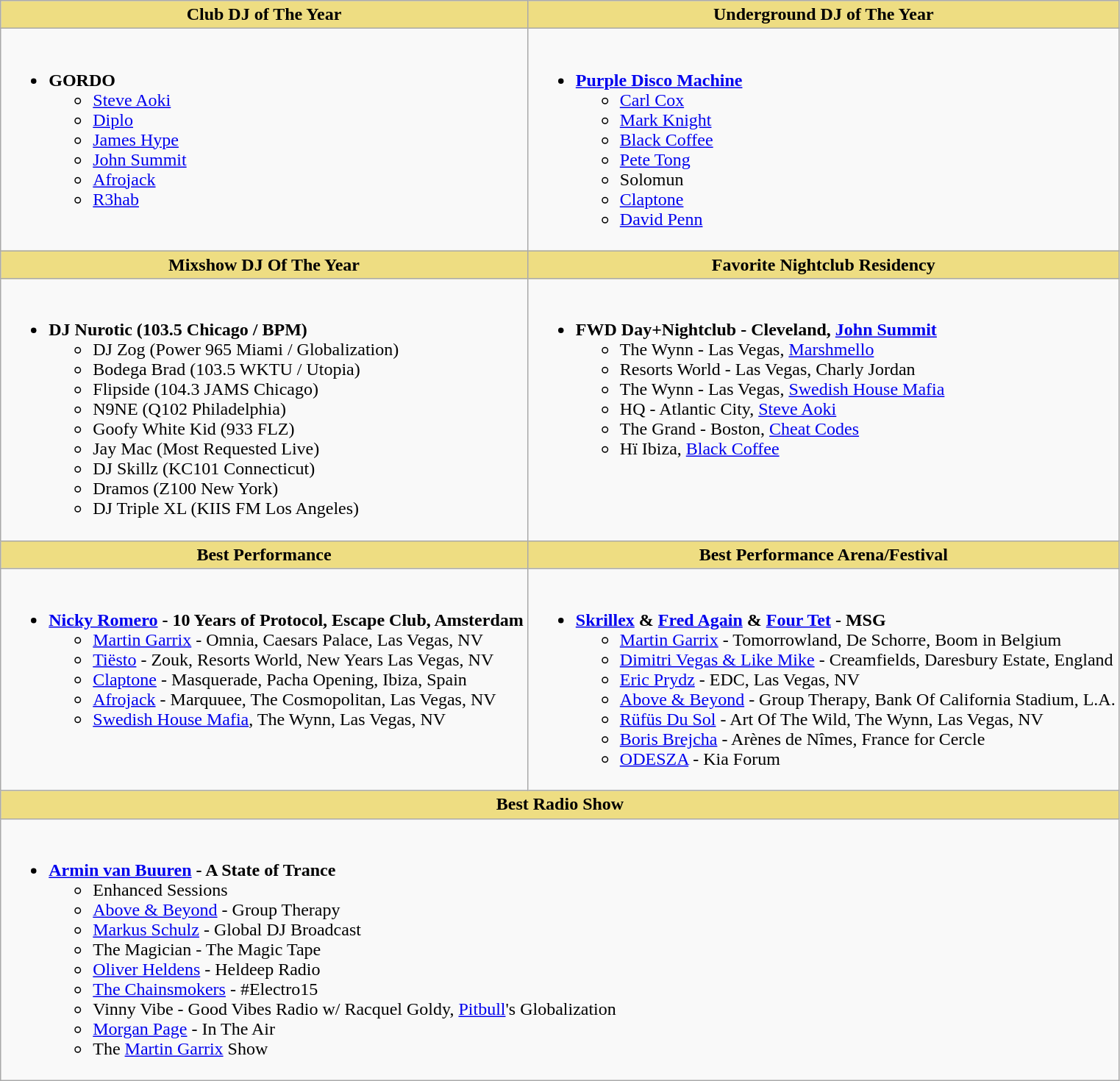<table class="wikitable">
<tr>
<th style="background:#EEDD82; width=50%">Club DJ of The Year</th>
<th style="background:#EEDD82; width=50%">Underground DJ of The Year</th>
</tr>
<tr>
<td valign="top"><br><ul><li><strong>GORDO</strong><ul><li><a href='#'>Steve Aoki</a></li><li><a href='#'>Diplo</a></li><li><a href='#'>James Hype</a></li><li><a href='#'>John Summit</a></li><li><a href='#'>Afrojack</a></li><li><a href='#'>R3hab</a></li></ul></li></ul></td>
<td valign="top"><br><ul><li><strong><a href='#'>Purple Disco Machine</a></strong><ul><li><a href='#'>Carl Cox</a></li><li><a href='#'>Mark Knight</a></li><li><a href='#'>Black Coffee</a></li><li><a href='#'>Pete Tong</a></li><li>Solomun</li><li><a href='#'>Claptone</a></li><li><a href='#'>David Penn</a></li></ul></li></ul></td>
</tr>
<tr>
<th style="background:#EEDD82; width=50%">Mixshow DJ Of The Year</th>
<th style="background:#EEDD82; width=50%">Favorite Nightclub Residency</th>
</tr>
<tr>
<td valign="top"><br><ul><li><strong>DJ Nurotic (103.5 Chicago / BPM)</strong><ul><li>DJ Zog (Power 965 Miami / Globalization)</li><li>Bodega Brad (103.5 WKTU / Utopia)</li><li>Flipside (104.3 JAMS Chicago)</li><li>N9NE (Q102 Philadelphia)</li><li>Goofy White Kid (933 FLZ)</li><li>Jay Mac (Most Requested Live)</li><li>DJ Skillz (KC101 Connecticut)</li><li>Dramos (Z100 New York)</li><li>DJ Triple XL (KIIS FM Los Angeles)</li></ul></li></ul></td>
<td valign="top"><br><ul><li><strong>FWD Day+Nightclub - Cleveland, <a href='#'>John Summit</a></strong><ul><li>The Wynn - Las Vegas, <a href='#'>Marshmello</a></li><li>Resorts World - Las Vegas, Charly Jordan</li><li>The Wynn - Las Vegas, <a href='#'>Swedish House Mafia</a></li><li>HQ - Atlantic City, <a href='#'>Steve Aoki</a></li><li>The Grand - Boston, <a href='#'>Cheat Codes</a></li><li>Hï Ibiza, <a href='#'>Black Coffee</a></li></ul></li></ul></td>
</tr>
<tr>
<th style="background:#EEDD82; width=50%">Best Performance</th>
<th style="background:#EEDD82; width=50%">Best Performance Arena/Festival</th>
</tr>
<tr>
<td valign="top"><br><ul><li><strong><a href='#'>Nicky Romero</a> - 10 Years of Protocol, Escape Club, Amsterdam</strong><ul><li><a href='#'>Martin Garrix</a> - Omnia, Caesars Palace, Las Vegas, NV</li><li><a href='#'>Tiësto</a> - Zouk, Resorts World, New Years Las Vegas, NV</li><li><a href='#'>Claptone</a> - Masquerade, Pacha Opening, Ibiza, Spain</li><li><a href='#'>Afrojack</a> - Marquuee, The Cosmopolitan, Las Vegas, NV</li><li><a href='#'>Swedish House Mafia</a>, The Wynn, Las Vegas, NV</li></ul></li></ul></td>
<td valign="top"><br><ul><li><strong><a href='#'>Skrillex</a> & <a href='#'>Fred Again</a> & <a href='#'>Four Tet</a> - MSG</strong><ul><li><a href='#'>Martin Garrix</a> - Tomorrowland, De Schorre, Boom in Belgium</li><li><a href='#'>Dimitri Vegas & Like Mike</a> - Creamfields, Daresbury Estate, England</li><li><a href='#'>Eric Prydz</a> - EDC, Las Vegas, NV</li><li><a href='#'>Above & Beyond</a> - Group Therapy, Bank Of California Stadium, L.A.</li><li><a href='#'>Rüfüs Du Sol</a> - Art Of The Wild, The Wynn, Las Vegas, NV</li><li><a href='#'>Boris Brejcha</a> - Arènes de Nîmes, France for Cercle</li><li><a href='#'>ODESZA</a> - Kia Forum</li></ul></li></ul></td>
</tr>
<tr>
<th style="background:#EEDD82; width=50%" colspan="2">Best Radio Show</th>
</tr>
<tr>
<td valign="top" colspan="2"><br><ul><li><strong><a href='#'>Armin van Buuren</a> - A State of Trance</strong><ul><li>Enhanced Sessions</li><li><a href='#'>Above & Beyond</a> - Group Therapy</li><li><a href='#'>Markus Schulz</a> - Global DJ Broadcast</li><li>The Magician - The Magic Tape</li><li><a href='#'>Oliver Heldens</a> - Heldeep Radio</li><li><a href='#'>The Chainsmokers</a> - #Electro15</li><li>Vinny Vibe - Good Vibes Radio w/ Racquel Goldy, <a href='#'>Pitbull</a>'s Globalization</li><li><a href='#'>Morgan Page</a> - In The Air</li><li>The <a href='#'>Martin Garrix</a> Show</li></ul></li></ul></td>
</tr>
</table>
